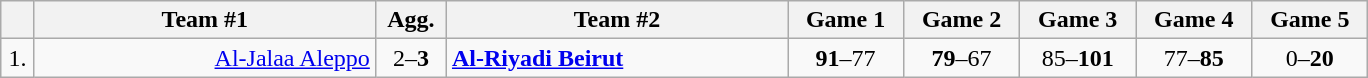<table class=wikitable style="text-align:center">
<tr>
<th width=15></th>
<th width=220>Team #1</th>
<th width=40>Agg.</th>
<th width=220>Team #2</th>
<th width=70>Game 1</th>
<th width=70>Game 2</th>
<th width=70>Game 3</th>
<th width=70>Game 4</th>
<th width=70>Game 5</th>
</tr>
<tr>
<td>1.</td>
<td align=right><a href='#'>Al-Jalaa Aleppo</a> </td>
<td>2–<strong>3</strong></td>
<td align=left> <strong><a href='#'>Al-Riyadi Beirut</a></strong></td>
<td><strong>91</strong>–77</td>
<td><strong>79</strong>–67</td>
<td>85–<strong>101</strong></td>
<td>77–<strong>85</strong></td>
<td>0–<strong>20</strong></td>
</tr>
</table>
